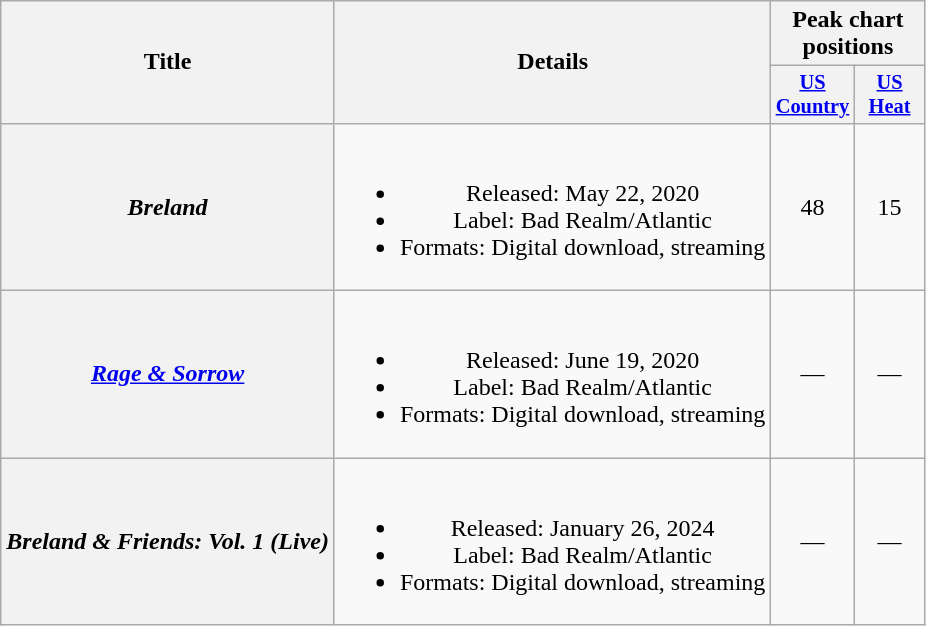<table class="wikitable plainrowheaders" style="text-align:center;">
<tr>
<th scope="col" rowspan="2">Title</th>
<th scope="col" rowspan="2">Details</th>
<th scope="col" colspan="2">Peak chart positions</th>
</tr>
<tr>
<th scope="col" style="width:3em;font-size:85%;"><a href='#'>US<br>Country</a><br></th>
<th scope="col" style="width:3em;font-size:85%;"><a href='#'>US<br>Heat</a><br></th>
</tr>
<tr>
<th scope="row"><em>Breland</em></th>
<td><br><ul><li>Released: May 22, 2020</li><li>Label: Bad Realm/Atlantic</li><li>Formats: Digital download, streaming</li></ul></td>
<td>48</td>
<td>15</td>
</tr>
<tr>
<th scope="row"><em><a href='#'>Rage & Sorrow</a></em></th>
<td><br><ul><li>Released: June 19, 2020</li><li>Label: Bad Realm/Atlantic</li><li>Formats: Digital download, streaming</li></ul></td>
<td>—</td>
<td>—</td>
</tr>
<tr>
<th scope="row"><em>Breland & Friends: Vol. 1 (Live)</em></th>
<td><br><ul><li>Released: January 26, 2024</li><li>Label: Bad Realm/Atlantic</li><li>Formats: Digital download, streaming</li></ul></td>
<td>—</td>
<td>—</td>
</tr>
</table>
